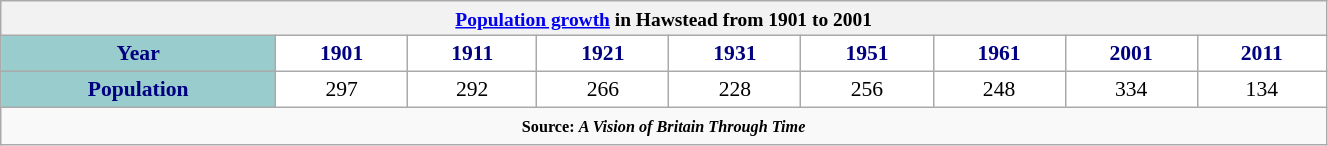<table class="wikitable" style="font-size:90%;width:70%;border:0px;text-align:center;line-height:120%;">
<tr>
<th colspan="12" style="text-align:center;font-size:90%;"><a href='#'>Population growth</a> in Hawstead from 1901 to 2001</th>
</tr>
<tr>
<th style="background: #99CCCC; color: #000080" height="17">Year</th>
<th style="background: #FFFFFF; color:#000080;">1901</th>
<th style="background: #FFFFFF; color:#000080;">1911</th>
<th style="background: #FFFFFF; color:#000080;">1921</th>
<th style="background: #FFFFFF; color:#000080;">1931</th>
<th style="background: #FFFFFF; color:#000080;">1951</th>
<th style="background: #FFFFFF; color:#000080;">1961</th>
<th style="background: #FFFFFF; color:#000080;">2001</th>
<th style="background: #FFFFFF; color:#000080;">2011</th>
</tr>
<tr Align="center">
<th style="background: #99CCCC; color: #000080" height="17">Population</th>
<td style="background: #FFFFFF; color: black;">297</td>
<td style="background: #FFFFFF; color: black;">292</td>
<td style="background: #FFFFFF; color: black;">266</td>
<td style="background: #FFFFFF; color: black;">228</td>
<td style="background: #FFFFFF; color: black;">256</td>
<td style="background: #FFFFFF; color: black;">248</td>
<td style="background: #FFFFFF; color: black;">334</td>
<td style="background: #FFFFFF; color: black;">134</td>
</tr>
<tr>
<td colspan="12" style="text-align:center;font-size:90%;"><small><strong>Source: <em>A Vision of Britain Through Time<strong><em></small></td>
</tr>
</table>
